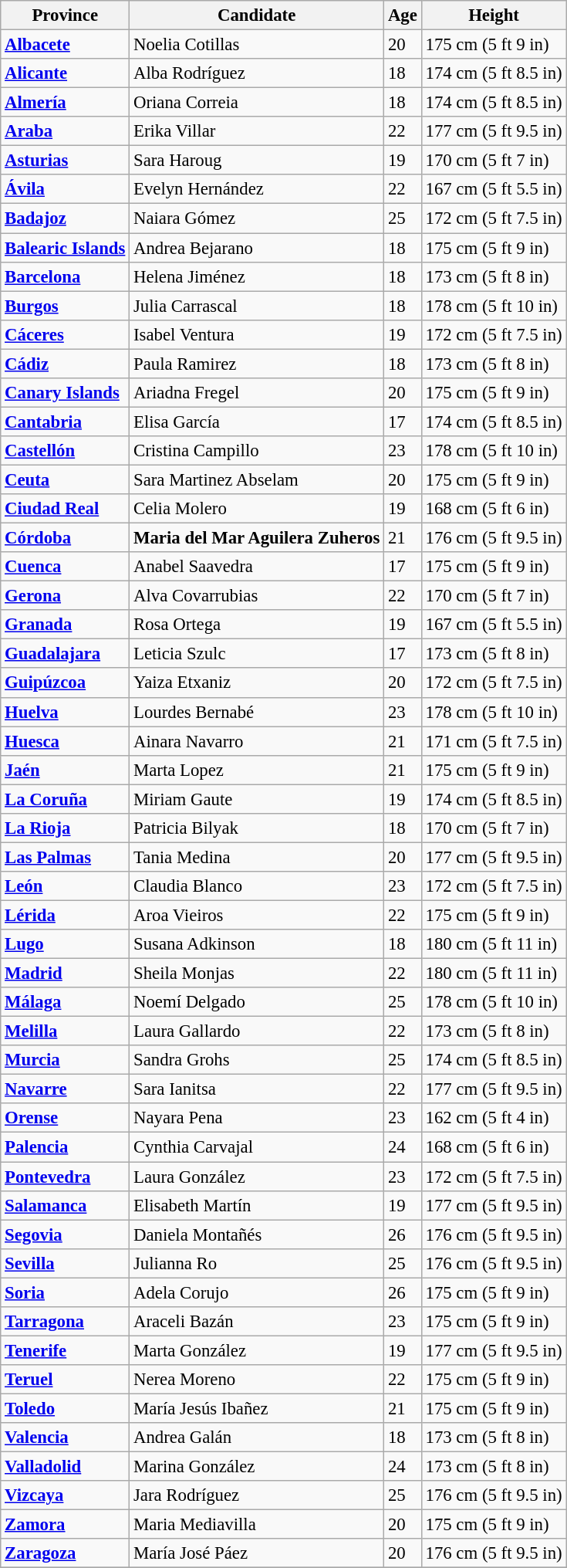<table class="wikitable sortable" style="font-size: 95%;">
<tr>
<th>Province</th>
<th>Candidate</th>
<th>Age</th>
<th>Height</th>
</tr>
<tr>
<td> <strong><a href='#'>Albacete</a></strong></td>
<td>Noelia Cotillas</td>
<td>20</td>
<td>175 cm (5 ft 9 in)</td>
</tr>
<tr>
<td> <strong><a href='#'>Alicante</a></strong></td>
<td>Alba Rodríguez</td>
<td>18</td>
<td>174 cm (5 ft 8.5 in)</td>
</tr>
<tr>
<td> <strong><a href='#'>Almería</a></strong></td>
<td>Oriana Correia</td>
<td>18</td>
<td>174 cm (5 ft 8.5 in)</td>
</tr>
<tr>
<td> <strong><a href='#'>Araba</a></strong></td>
<td>Erika Villar</td>
<td>22</td>
<td>177 cm (5 ft 9.5 in)</td>
</tr>
<tr>
<td> <strong><a href='#'>Asturias</a></strong></td>
<td>Sara Haroug</td>
<td>19</td>
<td>170 cm (5 ft 7 in)</td>
</tr>
<tr>
<td> <strong><a href='#'>Ávila</a></strong></td>
<td>Evelyn Hernández</td>
<td>22</td>
<td>167 cm (5 ft 5.5 in)</td>
</tr>
<tr>
<td> <strong><a href='#'>Badajoz</a></strong></td>
<td>Naiara Gómez</td>
<td>25</td>
<td>172 cm (5 ft 7.5 in)</td>
</tr>
<tr>
<td> <strong><a href='#'>Balearic Islands</a></strong></td>
<td>Andrea Bejarano</td>
<td>18</td>
<td>175 cm (5 ft 9 in)</td>
</tr>
<tr>
<td> <strong><a href='#'>Barcelona</a></strong></td>
<td>Helena Jiménez</td>
<td>18</td>
<td>173 cm (5 ft 8 in)</td>
</tr>
<tr>
<td> <strong><a href='#'>Burgos</a></strong></td>
<td>Julia Carrascal</td>
<td>18</td>
<td>178 cm (5 ft 10 in)</td>
</tr>
<tr>
<td> <strong><a href='#'>Cáceres</a></strong></td>
<td>Isabel Ventura</td>
<td>19</td>
<td>172 cm (5 ft 7.5 in)</td>
</tr>
<tr>
<td> <strong><a href='#'>Cádiz</a></strong></td>
<td>Paula Ramirez</td>
<td>18</td>
<td>173 cm (5 ft 8 in)</td>
</tr>
<tr>
<td> <strong><a href='#'>Canary Islands</a></strong></td>
<td>Ariadna Fregel</td>
<td>20</td>
<td>175 cm (5 ft 9 in)</td>
</tr>
<tr>
<td> <strong><a href='#'>Cantabria</a></strong></td>
<td>Elisa García</td>
<td>17</td>
<td>174 cm (5 ft 8.5 in)</td>
</tr>
<tr>
<td> <strong><a href='#'>Castellón</a></strong></td>
<td>Cristina Campillo</td>
<td>23</td>
<td>178 cm (5 ft 10 in)</td>
</tr>
<tr>
<td> <strong><a href='#'>Ceuta</a></strong></td>
<td>Sara Martinez Abselam</td>
<td>20</td>
<td>175 cm (5 ft 9 in)</td>
</tr>
<tr>
<td> <strong><a href='#'>Ciudad Real</a></strong></td>
<td>Celia Molero</td>
<td>19</td>
<td>168 cm (5 ft 6 in)</td>
</tr>
<tr>
<td> <strong><a href='#'>Córdoba</a></strong></td>
<td><strong>Maria del Mar Aguilera Zuheros</strong></td>
<td>21</td>
<td>176 cm (5 ft 9.5 in)</td>
</tr>
<tr>
<td> <strong><a href='#'>Cuenca</a></strong></td>
<td>Anabel Saavedra</td>
<td>17</td>
<td>175 cm (5 ft 9 in)</td>
</tr>
<tr>
<td> <strong><a href='#'>Gerona</a></strong></td>
<td>Alva Covarrubias</td>
<td>22</td>
<td>170 cm (5 ft 7 in)</td>
</tr>
<tr>
<td> <strong><a href='#'>Granada</a></strong></td>
<td>Rosa Ortega</td>
<td>19</td>
<td>167 cm (5 ft 5.5 in)</td>
</tr>
<tr>
<td> <strong><a href='#'>Guadalajara</a></strong></td>
<td>Leticia Szulc</td>
<td>17</td>
<td>173 cm (5 ft 8 in)</td>
</tr>
<tr>
<td> <strong><a href='#'>Guipúzcoa</a></strong></td>
<td>Yaiza Etxaniz</td>
<td>20</td>
<td>172 cm (5 ft 7.5 in)</td>
</tr>
<tr>
<td> <strong><a href='#'>Huelva</a></strong></td>
<td>Lourdes Bernabé</td>
<td>23</td>
<td>178 cm (5 ft 10 in)</td>
</tr>
<tr>
<td> <strong><a href='#'>Huesca</a></strong></td>
<td>Ainara Navarro</td>
<td>21</td>
<td>171 cm (5 ft 7.5 in)</td>
</tr>
<tr>
<td> <strong><a href='#'>Jaén</a></strong></td>
<td>Marta Lopez</td>
<td>21</td>
<td>175 cm (5 ft 9 in)</td>
</tr>
<tr>
<td> <strong><a href='#'>La Coruña</a></strong></td>
<td>Miriam Gaute</td>
<td>19</td>
<td>174 cm (5 ft 8.5 in)</td>
</tr>
<tr>
<td> <strong><a href='#'>La Rioja</a></strong></td>
<td>Patricia Bilyak</td>
<td>18</td>
<td>170 cm (5 ft 7 in)</td>
</tr>
<tr>
<td> <strong><a href='#'>Las Palmas</a></strong></td>
<td>Tania Medina</td>
<td>20</td>
<td>177 cm (5 ft 9.5 in)</td>
</tr>
<tr>
<td> <strong><a href='#'>León</a></strong></td>
<td>Claudia Blanco</td>
<td>23</td>
<td>172 cm (5 ft 7.5 in)</td>
</tr>
<tr>
<td> <strong><a href='#'>Lérida</a></strong></td>
<td>Aroa Vieiros</td>
<td>22</td>
<td>175 cm (5 ft 9 in)</td>
</tr>
<tr>
<td> <strong><a href='#'>Lugo</a></strong></td>
<td>Susana Adkinson</td>
<td>18</td>
<td>180 cm (5 ft 11 in)</td>
</tr>
<tr>
<td> <strong><a href='#'>Madrid</a></strong></td>
<td>Sheila Monjas</td>
<td>22</td>
<td>180 cm (5 ft 11 in)</td>
</tr>
<tr>
<td> <strong><a href='#'>Málaga</a></strong></td>
<td>Noemí Delgado</td>
<td>25</td>
<td>178 cm (5 ft 10 in)</td>
</tr>
<tr>
<td> <strong><a href='#'>Melilla</a></strong></td>
<td>Laura Gallardo</td>
<td>22</td>
<td>173 cm (5 ft 8 in)</td>
</tr>
<tr>
<td> <strong><a href='#'>Murcia</a></strong></td>
<td>Sandra Grohs</td>
<td>25</td>
<td>174 cm (5 ft 8.5 in)</td>
</tr>
<tr>
<td> <strong><a href='#'>Navarre</a></strong></td>
<td>Sara Ianitsa</td>
<td>22</td>
<td>177 cm (5 ft 9.5 in)</td>
</tr>
<tr>
<td> <strong><a href='#'>Orense</a></strong></td>
<td>Nayara Pena</td>
<td>23</td>
<td>162 cm (5 ft 4 in)</td>
</tr>
<tr>
<td> <strong><a href='#'>Palencia</a></strong></td>
<td>Cynthia Carvajal</td>
<td>24</td>
<td>168 cm (5 ft 6 in)</td>
</tr>
<tr>
<td> <strong><a href='#'>Pontevedra</a></strong></td>
<td>Laura González</td>
<td>23</td>
<td>172 cm (5 ft 7.5 in)</td>
</tr>
<tr>
<td> <strong><a href='#'>Salamanca</a></strong></td>
<td>Elisabeth Martín</td>
<td>19</td>
<td>177 cm (5 ft 9.5 in)</td>
</tr>
<tr>
<td> <strong><a href='#'>Segovia</a></strong></td>
<td>Daniela Montañés</td>
<td>26</td>
<td>176 cm (5 ft 9.5 in)</td>
</tr>
<tr>
<td> <strong><a href='#'>Sevilla</a></strong></td>
<td>Julianna Ro</td>
<td>25</td>
<td>176 cm (5 ft 9.5 in)</td>
</tr>
<tr>
<td> <strong><a href='#'>Soria</a></strong></td>
<td>Adela Corujo</td>
<td>26</td>
<td>175 cm (5 ft 9 in)</td>
</tr>
<tr>
<td> <strong><a href='#'>Tarragona</a></strong></td>
<td>Araceli Bazán</td>
<td>23</td>
<td>175 cm (5 ft 9 in)</td>
</tr>
<tr>
<td> <strong><a href='#'>Tenerife</a></strong></td>
<td>Marta González</td>
<td>19</td>
<td>177 cm (5 ft 9.5 in)</td>
</tr>
<tr>
<td> <strong><a href='#'>Teruel</a></strong></td>
<td>Nerea Moreno</td>
<td>22</td>
<td>175 cm (5 ft 9 in)</td>
</tr>
<tr>
<td> <strong><a href='#'>Toledo</a></strong></td>
<td>María Jesús Ibañez</td>
<td>21</td>
<td>175 cm (5 ft 9 in)</td>
</tr>
<tr>
<td> <strong><a href='#'>Valencia</a></strong></td>
<td>Andrea Galán</td>
<td>18</td>
<td>173 cm (5 ft 8 in)</td>
</tr>
<tr>
<td> <strong><a href='#'>Valladolid</a></strong></td>
<td>Marina González</td>
<td>24</td>
<td>173 cm (5 ft 8 in)</td>
</tr>
<tr>
<td> <strong><a href='#'>Vizcaya</a></strong></td>
<td>Jara Rodríguez</td>
<td>25</td>
<td>176 cm (5 ft 9.5 in)</td>
</tr>
<tr>
<td> <strong><a href='#'>Zamora</a></strong></td>
<td>Maria Mediavilla</td>
<td>20</td>
<td>175 cm (5 ft 9 in)</td>
</tr>
<tr>
<td> <strong><a href='#'>Zaragoza</a></strong></td>
<td>María José Páez</td>
<td>20</td>
<td>176 cm (5 ft 9.5 in)</td>
</tr>
<tr>
</tr>
</table>
